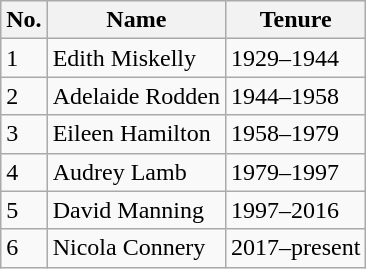<table class="wikitable">
<tr>
<th>No.</th>
<th>Name</th>
<th>Tenure</th>
</tr>
<tr>
<td>1</td>
<td>Edith Miskelly</td>
<td>1929–1944</td>
</tr>
<tr>
<td>2</td>
<td>Adelaide Rodden</td>
<td>1944–1958</td>
</tr>
<tr>
<td>3</td>
<td>Eileen Hamilton</td>
<td>1958–1979</td>
</tr>
<tr>
<td>4</td>
<td>Audrey Lamb</td>
<td>1979–1997</td>
</tr>
<tr>
<td>5</td>
<td>David Manning</td>
<td>1997–2016</td>
</tr>
<tr>
<td>6</td>
<td>Nicola Connery</td>
<td>2017–present</td>
</tr>
</table>
